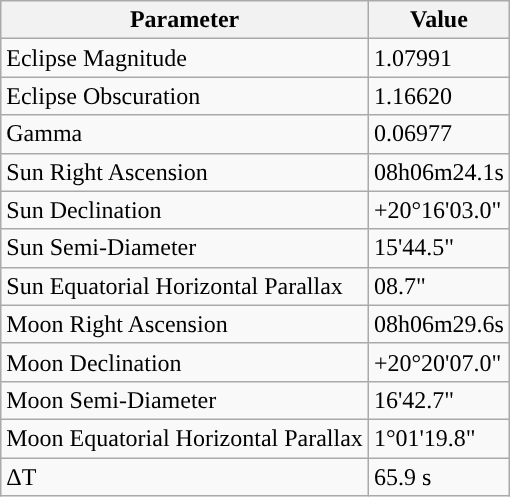<table class="wikitable">
<tr>
<th>Parameter</th>
<th>Value</th>
</tr>
<tr>
<td>Eclipse Magnitude</td>
<td>1.07991</td>
</tr>
<tr>
<td>Eclipse Obscuration</td>
<td>1.16620</td>
</tr>
<tr>
<td>Gamma</td>
<td>0.06977</td>
</tr>
<tr>
<td>Sun Right Ascension</td>
<td>08h06m24.1s</td>
</tr>
<tr>
<td>Sun Declination</td>
<td>+20°16'03.0"</td>
</tr>
<tr>
<td>Sun Semi-Diameter</td>
<td>15'44.5"</td>
</tr>
<tr>
<td>Sun Equatorial Horizontal Parallax</td>
<td>08.7"</td>
</tr>
<tr>
<td>Moon Right Ascension</td>
<td>08h06m29.6s</td>
</tr>
<tr>
<td>Moon Declination</td>
<td>+20°20'07.0"</td>
</tr>
<tr>
<td>Moon Semi-Diameter</td>
<td>16'42.7"</td>
</tr>
<tr>
<td>Moon Equatorial Horizontal Parallax</td>
<td>1°01'19.8"</td>
</tr>
<tr>
<td>ΔT</td>
<td>65.9 s</td>
</tr>
</table>
